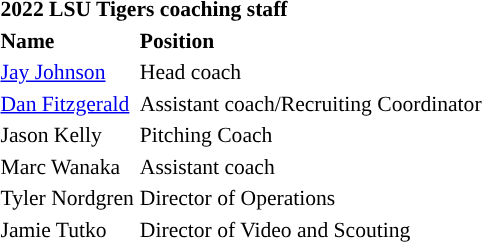<table class="toccolours" style="text-align: left; font-size:90%;">
<tr>
<th colspan="9">2022 LSU Tigers coaching staff</th>
</tr>
<tr>
<th>Name</th>
<th>Position</th>
</tr>
<tr>
<td><a href='#'>Jay Johnson</a></td>
<td>Head coach</td>
</tr>
<tr>
<td><a href='#'>Dan Fitzgerald</a></td>
<td>Assistant coach/Recruiting Coordinator</td>
</tr>
<tr>
<td>Jason Kelly</td>
<td>Pitching Coach</td>
</tr>
<tr>
<td>Marc Wanaka</td>
<td>Assistant coach</td>
</tr>
<tr>
<td>Tyler Nordgren</td>
<td>Director of Operations</td>
</tr>
<tr>
<td>Jamie Tutko</td>
<td>Director of Video and Scouting</td>
</tr>
<tr>
</tr>
</table>
